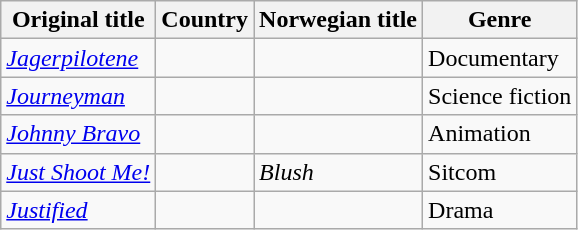<table class="wikitable">
<tr>
<th>Original title</th>
<th>Country</th>
<th>Norwegian title</th>
<th>Genre</th>
</tr>
<tr>
<td><em><a href='#'>Jagerpilotene</a></em></td>
<td></td>
<td></td>
<td>Documentary</td>
</tr>
<tr>
<td><em><a href='#'>Journeyman</a></em></td>
<td></td>
<td></td>
<td>Science fiction</td>
</tr>
<tr>
<td><em><a href='#'>Johnny Bravo</a></em></td>
<td></td>
<td></td>
<td>Animation</td>
</tr>
<tr>
<td><em><a href='#'>Just Shoot Me!</a></em></td>
<td></td>
<td><em>Blush</em></td>
<td>Sitcom</td>
</tr>
<tr>
<td><em><a href='#'>Justified</a></em></td>
<td></td>
<td></td>
<td>Drama</td>
</tr>
</table>
